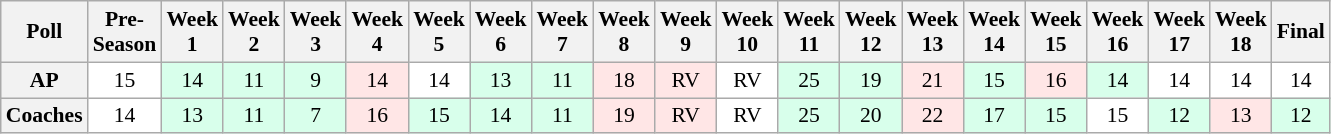<table class="wikitable" style="white-space:nowrap;font-size:90%">
<tr>
<th>Poll</th>
<th>Pre-<br>Season</th>
<th>Week<br>1</th>
<th>Week<br>2</th>
<th>Week<br>3</th>
<th>Week<br>4</th>
<th>Week<br>5</th>
<th>Week<br>6</th>
<th>Week<br>7</th>
<th>Week<br>8</th>
<th>Week<br>9</th>
<th>Week<br>10</th>
<th>Week<br>11</th>
<th>Week<br>12</th>
<th>Week<br>13</th>
<th>Week<br>14</th>
<th>Week<br>15</th>
<th>Week<br>16</th>
<th>Week<br>17</th>
<th>Week<br>18</th>
<th>Final</th>
</tr>
<tr style="text-align:center;">
<th>AP</th>
<td style="background:#FFF;">15</td>
<td style="background:#D8FFEB;">14</td>
<td style="background:#D8FFEB;">11</td>
<td style="background:#D8FFEB;">9</td>
<td style="background:#FFE6E6;">14</td>
<td style="background:#FFF;">14</td>
<td style="background:#D8FFEB;">13</td>
<td style="background:#D8FFEB;">11</td>
<td style="background:#FFE6E6;">18</td>
<td style="background:#FFE6E6;">RV</td>
<td style="background:#FFF;">RV</td>
<td style="background:#D8FFEB;">25</td>
<td style="background:#D8FFEB;">19</td>
<td style="background:#FFE6E6;">21</td>
<td style="background:#D8FFEB;">15</td>
<td style="background:#FFE6E6;">16</td>
<td style="background:#D8FFEB;">14</td>
<td style="background:#FFF;">14</td>
<td style="background:#FFF;">14</td>
<td style="background:#FFF;">14</td>
</tr>
<tr style="text-align:center;">
<th>Coaches</th>
<td style="background:#FFF;">14</td>
<td style="background:#D8FFEB;">13</td>
<td style="background:#D8FFEB;">11</td>
<td style="background:#D8FFEB;">7</td>
<td style="background:#FFE6E6;">16</td>
<td style="background:#D8FFEB;">15</td>
<td style="background:#D8FFEB;">14</td>
<td style="background:#D8FFEB;">11</td>
<td style="background:#FFE6E6;">19</td>
<td style="background:#FFE6E6;">RV</td>
<td style="background:#FFF;">RV</td>
<td style="background:#D8FFEB;">25</td>
<td style="background:#D8FFEB;">20</td>
<td style="background:#FFE6E6;">22</td>
<td style="background:#D8FFEB;">17</td>
<td style="background:#D8FFEB;">15</td>
<td style="background:#FFF;">15</td>
<td style="background:#D8FFEB;">12</td>
<td style="background:#FFE6E6;">13</td>
<td style="background:#D8FFEB;">12</td>
</tr>
</table>
